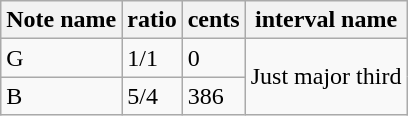<table class="wikitable">
<tr>
<th>Note name</th>
<th>ratio</th>
<th>cents</th>
<th>interval name</th>
</tr>
<tr>
<td>G</td>
<td>1/1</td>
<td>0</td>
<td rowspan="2">Just major third</td>
</tr>
<tr>
<td>B</td>
<td>5/4</td>
<td>386</td>
</tr>
</table>
